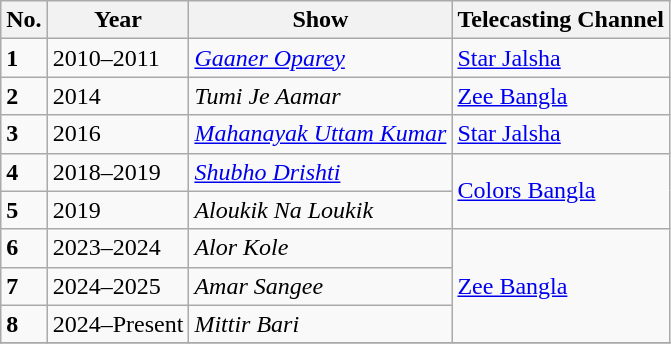<table class="wikitable">
<tr>
<th>No.</th>
<th>Year</th>
<th>Show</th>
<th>Telecasting Channel</th>
</tr>
<tr>
<td><strong>1</strong></td>
<td>2010–2011</td>
<td><em><a href='#'>Gaaner Oparey</a></em></td>
<td><a href='#'>Star Jalsha</a></td>
</tr>
<tr>
<td><strong>2</strong></td>
<td>2014</td>
<td><em>Tumi Je Aamar</em></td>
<td><a href='#'>Zee Bangla</a></td>
</tr>
<tr>
<td><strong>3</strong></td>
<td>2016</td>
<td><em><a href='#'>Mahanayak Uttam Kumar</a></em></td>
<td><a href='#'>Star Jalsha</a></td>
</tr>
<tr>
<td><strong>4</strong></td>
<td>2018–2019</td>
<td><em><a href='#'>Shubho Drishti</a></em></td>
<td rowspan="2"><a href='#'>Colors Bangla</a></td>
</tr>
<tr>
<td><strong>5</strong></td>
<td>2019</td>
<td><em>Aloukik Na Loukik</em></td>
</tr>
<tr>
<td><strong>6</strong></td>
<td>2023–2024</td>
<td><em>Alor Kole</em></td>
<td rowspan="3"><a href='#'>Zee Bangla</a></td>
</tr>
<tr>
<td><strong>7</strong></td>
<td>2024–2025</td>
<td><em>Amar Sangee</em></td>
</tr>
<tr>
<td><strong>8</strong></td>
<td>2024–Present</td>
<td><em>Mittir Bari</em></td>
</tr>
<tr>
</tr>
</table>
